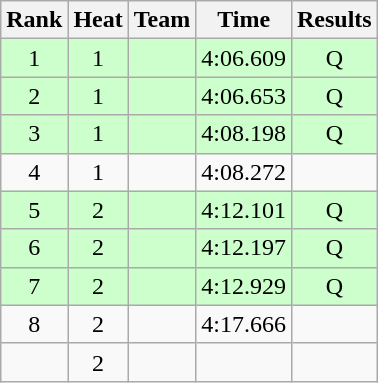<table class="wikitable sortable" style="text-align:center">
<tr>
<th>Rank</th>
<th>Heat</th>
<th>Team</th>
<th>Time</th>
<th>Results</th>
</tr>
<tr bgcolor="#ccffcc">
<td>1</td>
<td>1</td>
<td align="left"></td>
<td>4:06.609</td>
<td>Q</td>
</tr>
<tr bgcolor="#ccffcc">
<td>2</td>
<td>1</td>
<td align="left"></td>
<td>4:06.653</td>
<td>Q</td>
</tr>
<tr bgcolor="#ccffcc">
<td>3</td>
<td>1</td>
<td align="left"></td>
<td>4:08.198</td>
<td>Q</td>
</tr>
<tr>
<td>4</td>
<td>1</td>
<td align="left"></td>
<td>4:08.272</td>
<td></td>
</tr>
<tr bgcolor="#ccffcc">
<td>5</td>
<td>2</td>
<td align="left"></td>
<td>4:12.101</td>
<td>Q</td>
</tr>
<tr bgcolor="#ccffcc">
<td>6</td>
<td>2</td>
<td align="left"></td>
<td>4:12.197</td>
<td>Q</td>
</tr>
<tr bgcolor="#ccffcc">
<td>7</td>
<td>2</td>
<td align="left"></td>
<td>4:12.929</td>
<td>Q</td>
</tr>
<tr>
<td>8</td>
<td>2</td>
<td align="left"></td>
<td>4:17.666</td>
<td></td>
</tr>
<tr>
<td></td>
<td>2</td>
<td align="left"></td>
<td></td>
<td></td>
</tr>
</table>
